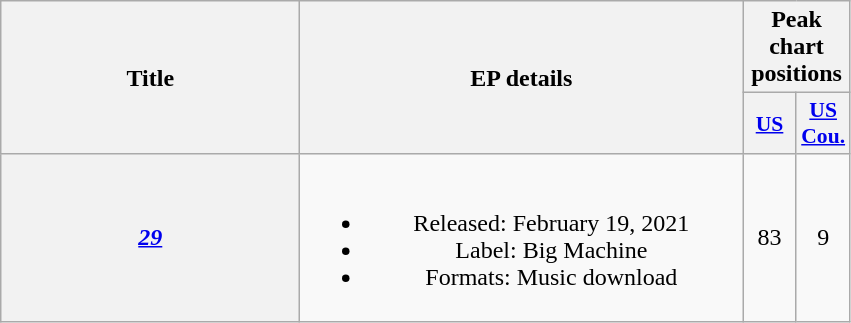<table class="wikitable plainrowheaders" style="text-align:center;" border="1">
<tr>
<th scope="col" rowspan="2" style="width:12em;">Title</th>
<th scope="col" rowspan="2" style="width:18em;">EP details</th>
<th scope="col" colspan="2">Peak chart<br>positions</th>
</tr>
<tr>
<th scope="col" style="width:2em;font-size:90%;"><a href='#'>US</a><br></th>
<th scope="col" style="width:2em;font-size:90%;"><a href='#'>US<br>Cou.</a><br></th>
</tr>
<tr>
<th scope="row"><em><a href='#'>29</a></em></th>
<td><br><ul><li>Released: February 19, 2021</li><li>Label: Big Machine</li><li>Formats: Music download</li></ul></td>
<td>83</td>
<td>9</td>
</tr>
</table>
